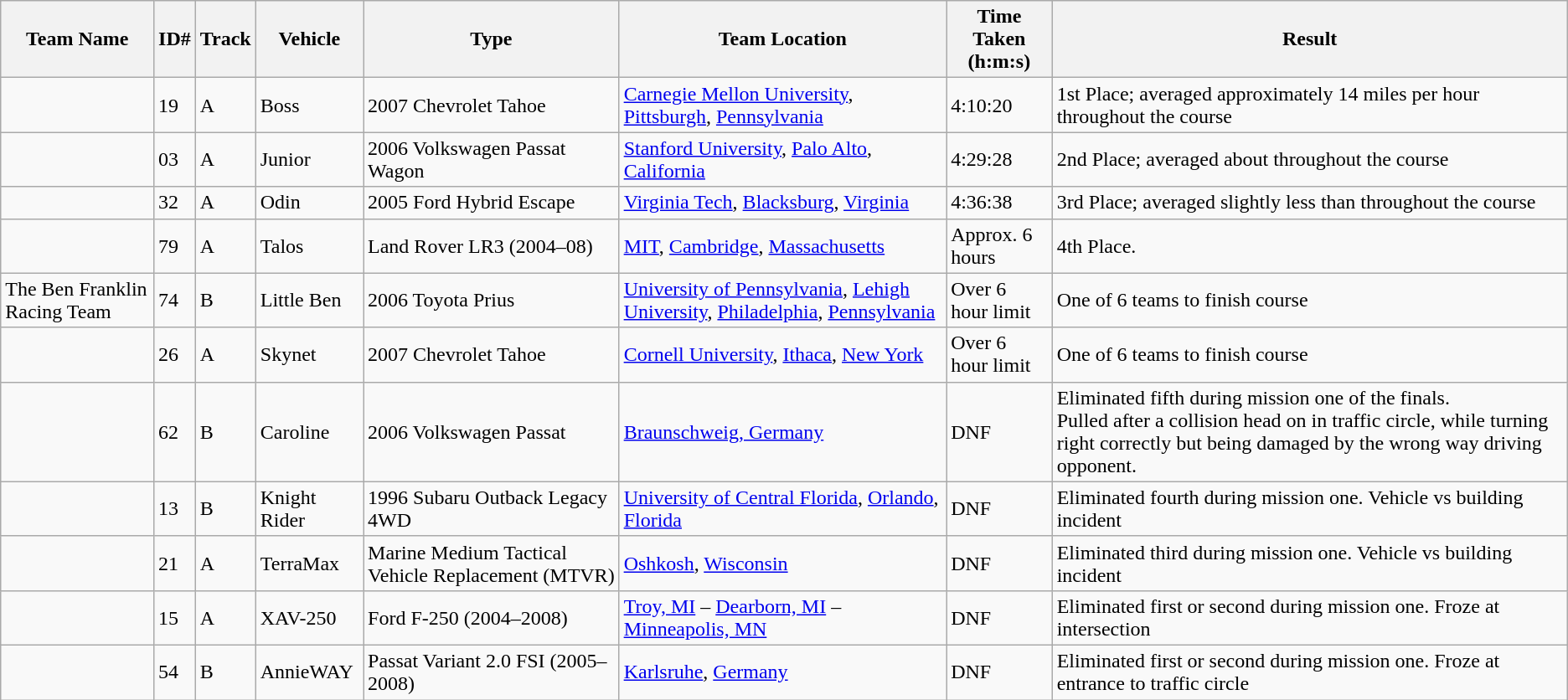<table class="wikitable">
<tr>
<th>Team Name</th>
<th>ID#</th>
<th>Track</th>
<th>Vehicle</th>
<th>Type</th>
<th>Team Location</th>
<th>Time Taken<br>(h:m:s)</th>
<th>Result</th>
</tr>
<tr>
<td></td>
<td>19</td>
<td>A</td>
<td>Boss</td>
<td>2007 Chevrolet Tahoe</td>
<td><a href='#'>Carnegie Mellon University</a>, <a href='#'>Pittsburgh</a>, <a href='#'>Pennsylvania</a></td>
<td>4:10:20</td>
<td>1st Place; averaged approximately 14 miles per hour throughout the course </td>
</tr>
<tr>
<td></td>
<td>03</td>
<td>A</td>
<td>Junior</td>
<td>2006 Volkswagen Passat Wagon</td>
<td><a href='#'>Stanford University</a>, <a href='#'>Palo Alto</a>, <a href='#'>California</a></td>
<td>4:29:28</td>
<td>2nd Place; averaged about   throughout the course</td>
</tr>
<tr>
<td></td>
<td>32</td>
<td>A</td>
<td>Odin</td>
<td>2005 Ford Hybrid Escape</td>
<td><a href='#'>Virginia Tech</a>, <a href='#'>Blacksburg</a>, <a href='#'>Virginia</a></td>
<td>4:36:38</td>
<td>3rd Place; averaged slightly less than   throughout the course</td>
</tr>
<tr>
<td></td>
<td>79</td>
<td>A</td>
<td>Talos</td>
<td>Land Rover LR3 (2004–08)</td>
<td><a href='#'>MIT</a>, <a href='#'>Cambridge</a>, <a href='#'>Massachusetts</a></td>
<td>Approx. 6 hours</td>
<td>4th Place.</td>
</tr>
<tr>
<td>The Ben Franklin Racing Team</td>
<td>74</td>
<td>B</td>
<td>Little Ben</td>
<td>2006 Toyota Prius</td>
<td><a href='#'>University of Pennsylvania</a>, <a href='#'>Lehigh University</a>, <a href='#'>Philadelphia</a>, <a href='#'>Pennsylvania</a></td>
<td>Over 6 hour limit</td>
<td>One of 6 teams to finish course</td>
</tr>
<tr>
<td></td>
<td>26</td>
<td>A</td>
<td>Skynet</td>
<td>2007 Chevrolet Tahoe</td>
<td><a href='#'>Cornell University</a>, <a href='#'>Ithaca</a>, <a href='#'>New York</a></td>
<td>Over 6 hour limit</td>
<td>One of 6 teams to finish course</td>
</tr>
<tr>
<td></td>
<td>62</td>
<td>B</td>
<td>Caroline</td>
<td>2006 Volkswagen Passat</td>
<td><a href='#'>Braunschweig, Germany</a></td>
<td>DNF</td>
<td>Eliminated fifth during mission one of the finals.<br>Pulled after a collision head on in traffic circle, while turning right correctly but being
damaged by the wrong way driving opponent.</td>
</tr>
<tr>
<td></td>
<td>13</td>
<td>B</td>
<td>Knight Rider</td>
<td>1996 Subaru Outback Legacy 4WD</td>
<td><a href='#'>University of Central Florida</a>, <a href='#'>Orlando</a>, <a href='#'>Florida</a></td>
<td>DNF</td>
<td>Eliminated fourth during mission one.  Vehicle vs building incident</td>
</tr>
<tr>
<td></td>
<td>21</td>
<td>A</td>
<td>TerraMax</td>
<td>Marine Medium Tactical Vehicle Replacement (MTVR)</td>
<td><a href='#'>Oshkosh</a>, <a href='#'>Wisconsin</a></td>
<td>DNF</td>
<td>Eliminated third during mission one.  Vehicle vs building incident</td>
</tr>
<tr>
<td></td>
<td>15</td>
<td>A</td>
<td>XAV-250</td>
<td>Ford F-250 (2004–2008)</td>
<td><a href='#'>Troy, MI</a> – <a href='#'>Dearborn, MI</a> – <a href='#'>Minneapolis, MN</a></td>
<td>DNF</td>
<td>Eliminated first or second during mission one.  Froze at intersection</td>
</tr>
<tr>
<td> </td>
<td>54</td>
<td>B</td>
<td>AnnieWAY</td>
<td>Passat Variant 2.0 FSI (2005–2008)</td>
<td><a href='#'>Karlsruhe</a>, <a href='#'>Germany</a></td>
<td>DNF</td>
<td>Eliminated first or second during mission one. Froze at entrance to traffic circle</td>
</tr>
</table>
